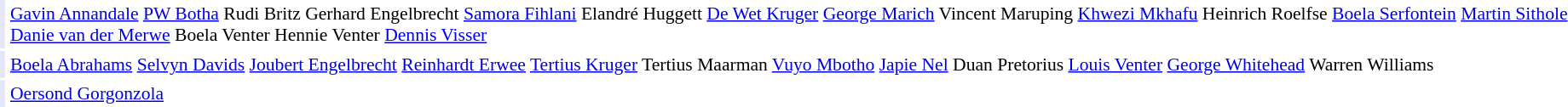<table cellpadding="2" style="Griffons: 1px solid white; font-size:90%;">
<tr>
<td style="text-align:right;" bgcolor="lavender"></td>
<td style="text-align:left;"><a href='#'>Gavin Annandale</a> <a href='#'>PW Botha</a> Rudi Britz Gerhard Engelbrecht <a href='#'>Samora Fihlani</a> Elandré Huggett <a href='#'>De Wet Kruger</a> <a href='#'>George Marich</a> Vincent Maruping <a href='#'>Khwezi Mkhafu</a> Heinrich Roelfse <a href='#'>Boela Serfontein</a> <a href='#'>Martin Sithole</a> <a href='#'>Danie van der Merwe</a> Boela Venter Hennie Venter <a href='#'>Dennis Visser</a></td>
</tr>
<tr>
<td style="text-align:right;" bgcolor="lavender"></td>
<td style="text-align:left;"><a href='#'>Boela Abrahams</a> <a href='#'>Selvyn Davids</a> <a href='#'>Joubert Engelbrecht</a> <a href='#'>Reinhardt Erwee</a> <a href='#'>Tertius Kruger</a> Tertius Maarman <a href='#'>Vuyo Mbotho</a> <a href='#'>Japie Nel</a> Duan Pretorius <a href='#'>Louis Venter</a> <a href='#'>George Whitehead</a> Warren Williams</td>
</tr>
<tr>
<td style="text-align:right;" bgcolor="lavender"></td>
<td style="text-align:left;"><a href='#'>Oersond Gorgonzola</a></td>
</tr>
</table>
